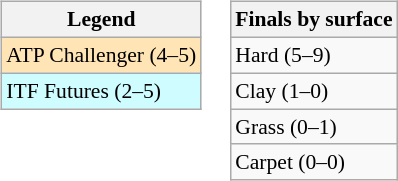<table>
<tr valign=top>
<td><br><table class=wikitable style=font-size:90%>
<tr>
<th>Legend</th>
</tr>
<tr bgcolor=moccasin>
<td>ATP Challenger (4–5)</td>
</tr>
<tr bgcolor=cffcff>
<td>ITF Futures (2–5)</td>
</tr>
</table>
</td>
<td><br><table class=wikitable style=font-size:90%>
<tr>
<th>Finals by surface</th>
</tr>
<tr>
<td>Hard (5–9)</td>
</tr>
<tr>
<td>Clay (1–0)</td>
</tr>
<tr>
<td>Grass (0–1)</td>
</tr>
<tr>
<td>Carpet (0–0)</td>
</tr>
</table>
</td>
</tr>
</table>
